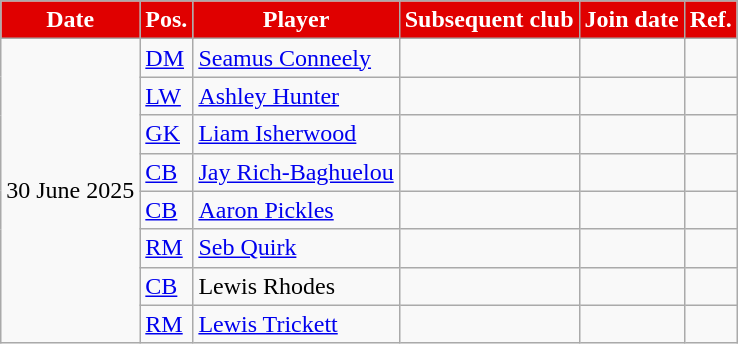<table class="wikitable plainrowheaders sortable">
<tr>
<th style="color:#ffffff; background:#E00000;">Date</th>
<th style="color:#ffffff; background:#E00000;">Pos.</th>
<th style="color:#ffffff; background:#E00000;">Player</th>
<th style="color:#ffffff; background:#E00000;">Subsequent club</th>
<th style="color:#ffffff; background:#E00000;">Join date</th>
<th style="color:#ffffff; background:#E00000;">Ref.</th>
</tr>
<tr>
<td rowspan="8">30 June 2025</td>
<td><a href='#'>DM</a></td>
<td> <a href='#'>Seamus Conneely</a></td>
<td></td>
<td></td>
<td></td>
</tr>
<tr>
<td><a href='#'>LW</a></td>
<td> <a href='#'>Ashley Hunter</a></td>
<td></td>
<td></td>
<td></td>
</tr>
<tr>
<td><a href='#'>GK</a></td>
<td> <a href='#'>Liam Isherwood</a></td>
<td></td>
<td></td>
<td></td>
</tr>
<tr>
<td><a href='#'>CB</a></td>
<td> <a href='#'>Jay Rich-Baghuelou</a></td>
<td></td>
<td></td>
<td></td>
</tr>
<tr>
<td><a href='#'>CB</a></td>
<td> <a href='#'>Aaron Pickles</a></td>
<td></td>
<td></td>
<td></td>
</tr>
<tr>
<td><a href='#'>RM</a></td>
<td> <a href='#'>Seb Quirk</a></td>
<td></td>
<td></td>
<td></td>
</tr>
<tr>
<td><a href='#'>CB</a></td>
<td> Lewis Rhodes</td>
<td></td>
<td></td>
<td></td>
</tr>
<tr>
<td><a href='#'>RM</a></td>
<td> <a href='#'>Lewis Trickett</a></td>
<td></td>
<td></td>
<td></td>
</tr>
</table>
